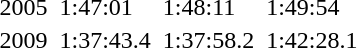<table>
<tr>
<td>2005</td>
<td></td>
<td>1:47:01</td>
<td></td>
<td>1:48:11</td>
<td></td>
<td>1:49:54</td>
</tr>
<tr>
<td>2009</td>
<td></td>
<td>1:37:43.4</td>
<td></td>
<td>1:37:58.2</td>
<td></td>
<td>1:42:28.1</td>
</tr>
</table>
